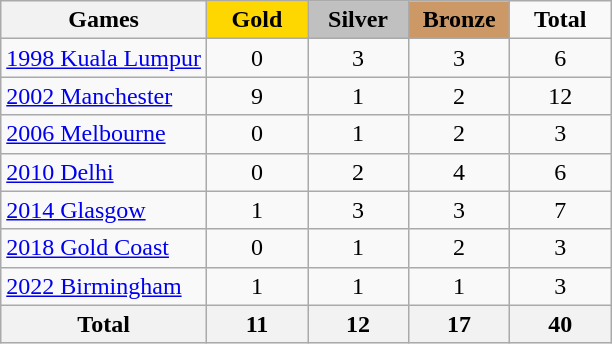<table class="wikitable" style="text-align:center">
<tr>
<th>Games</th>
<td width=60 bgcolor=gold><strong>Gold</strong></td>
<td width=60 bgcolor=silver><strong>Silver</strong></td>
<td width=60 bgcolor=cc9966><strong>Bronze</strong></td>
<td width=60><strong>Total</strong></td>
</tr>
<tr>
<td align=left><a href='#'>1998 Kuala Lumpur</a></td>
<td>0</td>
<td>3</td>
<td>3</td>
<td>6</td>
</tr>
<tr>
<td align=left><a href='#'>2002 Manchester</a></td>
<td>9</td>
<td>1</td>
<td>2</td>
<td>12</td>
</tr>
<tr>
<td align=left><a href='#'>2006 Melbourne</a></td>
<td>0</td>
<td>1</td>
<td>2</td>
<td>3</td>
</tr>
<tr>
<td align=left><a href='#'>2010 Delhi</a></td>
<td>0</td>
<td>2</td>
<td>4</td>
<td>6</td>
</tr>
<tr>
<td align=left><a href='#'>2014 Glasgow</a></td>
<td>1</td>
<td>3</td>
<td>3</td>
<td>7</td>
</tr>
<tr>
<td align=left><a href='#'>2018 Gold Coast</a></td>
<td>0</td>
<td>1</td>
<td>2</td>
<td>3</td>
</tr>
<tr>
<td align=left><a href='#'>2022 Birmingham</a></td>
<td>1</td>
<td>1</td>
<td>1</td>
<td>3</td>
</tr>
<tr>
<th>Total</th>
<th>11</th>
<th>12</th>
<th>17</th>
<th>40</th>
</tr>
</table>
